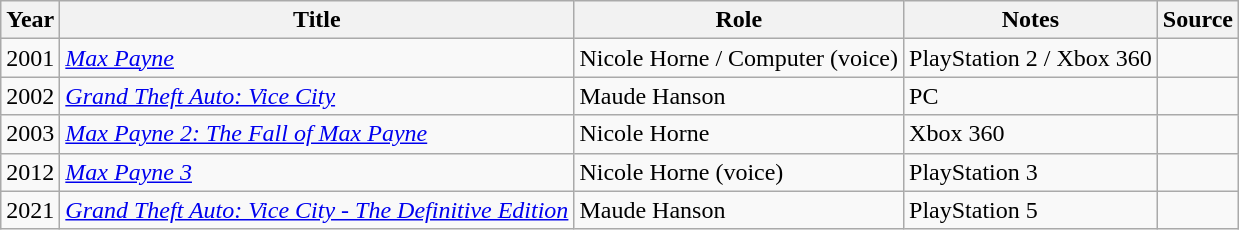<table class="wikitable sortable plainrowheaders">
<tr>
<th>Year</th>
<th>Title</th>
<th>Role</th>
<th class="unsortable">Notes</th>
<th class="unsortable">Source</th>
</tr>
<tr>
<td>2001</td>
<td><em><a href='#'>Max Payne</a></em></td>
<td>Nicole Horne / Computer (voice)</td>
<td>PlayStation 2 / Xbox 360</td>
<td></td>
</tr>
<tr>
<td>2002</td>
<td><em><a href='#'>Grand Theft Auto: Vice City</a></em></td>
<td>Maude Hanson</td>
<td>PC</td>
<td></td>
</tr>
<tr>
<td>2003</td>
<td><em><a href='#'>Max Payne 2: The Fall of Max Payne</a></em></td>
<td>Nicole Horne</td>
<td>Xbox 360</td>
<td></td>
</tr>
<tr>
<td>2012</td>
<td><em><a href='#'>Max Payne 3</a></em></td>
<td>Nicole Horne (voice)</td>
<td>PlayStation 3</td>
<td></td>
</tr>
<tr>
<td>2021</td>
<td><em><a href='#'>Grand Theft Auto: Vice City - The Definitive Edition</a></em></td>
<td>Maude Hanson</td>
<td>PlayStation 5</td>
<td></td>
</tr>
</table>
